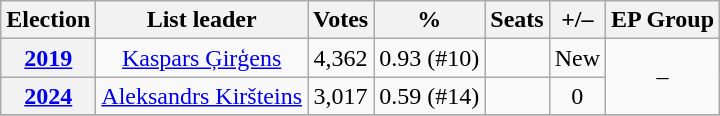<table class=wikitable style=text-align:center>
<tr>
<th>Election</th>
<th>List leader</th>
<th>Votes</th>
<th>%</th>
<th>Seats</th>
<th>+/–</th>
<th>EP Group</th>
</tr>
<tr>
<th><a href='#'>2019</a></th>
<td><a href='#'>Kaspars Ģirģens</a></td>
<td>4,362</td>
<td>0.93 (#10)</td>
<td></td>
<td>New</td>
<td rowspan=2>–</td>
</tr>
<tr>
<th><a href='#'>2024</a></th>
<td><a href='#'>Aleksandrs Kiršteins</a></td>
<td>3,017</td>
<td>0.59 (#14)</td>
<td></td>
<td> 0</td>
</tr>
<tr>
</tr>
</table>
